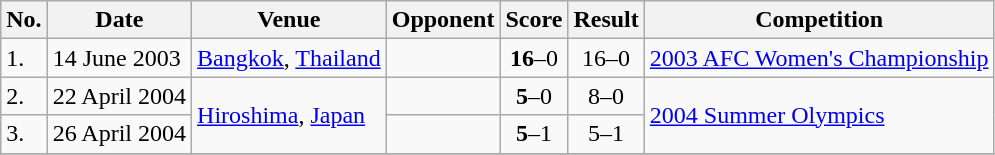<table class="wikitable">
<tr>
<th>No.</th>
<th>Date</th>
<th>Venue</th>
<th>Opponent</th>
<th>Score</th>
<th>Result</th>
<th>Competition</th>
</tr>
<tr>
<td>1.</td>
<td>14 June 2003</td>
<td><a href='#'>Bangkok</a>, <a href='#'>Thailand</a></td>
<td></td>
<td align=center><strong>16</strong>–0</td>
<td align=center>16–0</td>
<td><a href='#'>2003 AFC Women's Championship</a></td>
</tr>
<tr>
<td>2.</td>
<td>22 April 2004</td>
<td rowspan=2><a href='#'>Hiroshima</a>, <a href='#'>Japan</a></td>
<td></td>
<td align=center><strong>5</strong>–0</td>
<td align=center>8–0</td>
<td rowspan=2><a href='#'>2004 Summer Olympics</a></td>
</tr>
<tr>
<td>3.</td>
<td>26 April 2004</td>
<td></td>
<td align=center><strong>5</strong>–1</td>
<td align=center>5–1</td>
</tr>
<tr>
</tr>
</table>
